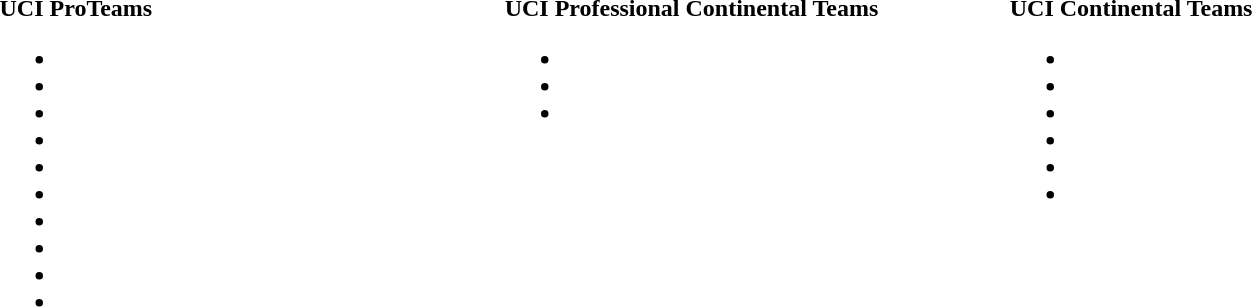<table>
<tr>
<td style="vertical-align:top; width:25%;"><strong>UCI ProTeams</strong><br><ul><li></li><li></li><li></li><li></li><li></li><li></li><li></li><li></li><li></li><li></li></ul></td>
<td style="vertical-align:top; width:25%;"><strong>UCI Professional Continental Teams</strong><br><ul><li></li><li></li><li></li></ul></td>
<td style="vertical-align:top; width:25%;"><strong>UCI Continental Teams</strong><br><ul><li></li><li></li><li></li><li></li><li></li><li></li></ul></td>
</tr>
</table>
